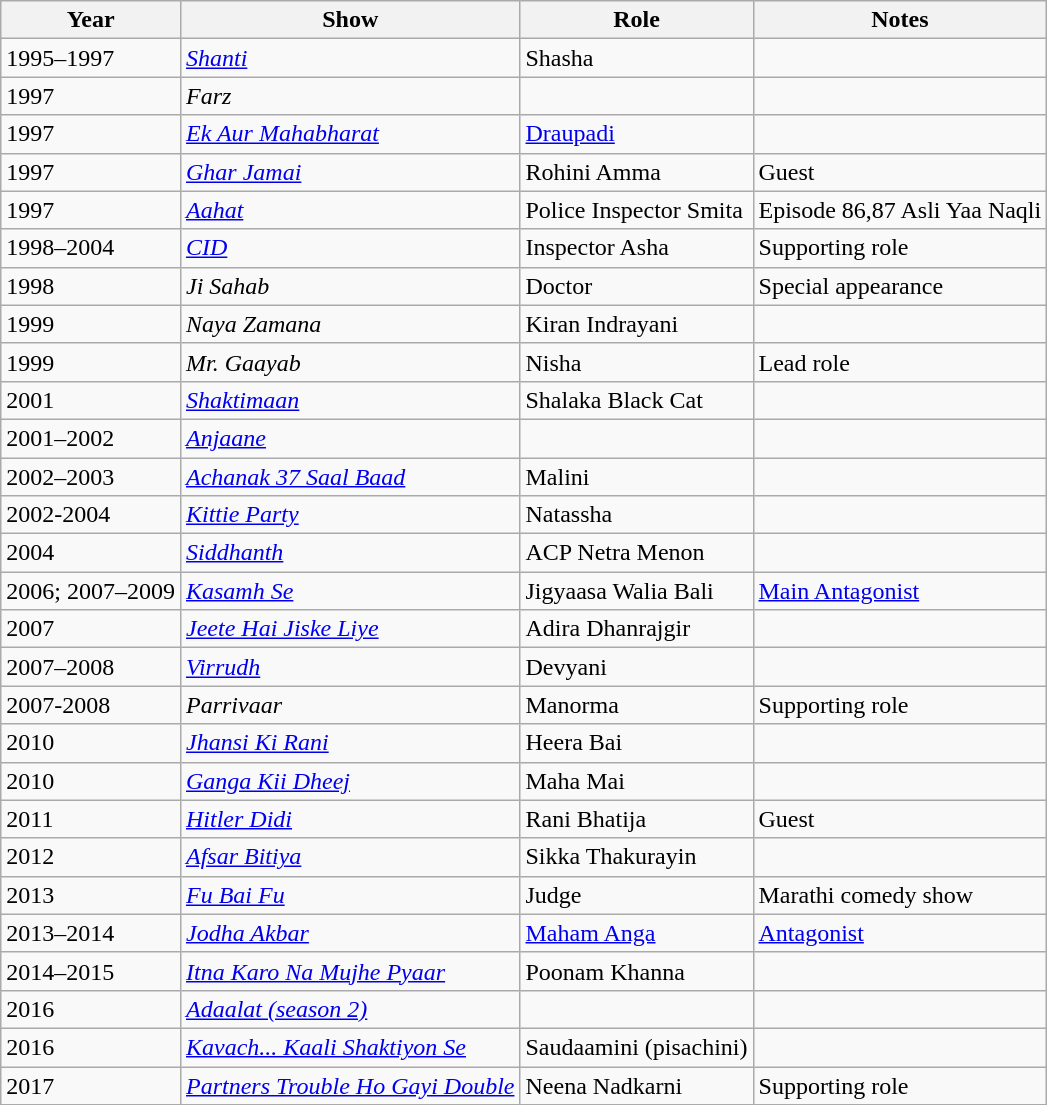<table class="wikitable">
<tr>
<th>Year</th>
<th>Show</th>
<th>Role</th>
<th>Notes</th>
</tr>
<tr>
<td>1995–1997</td>
<td><em><a href='#'>Shanti</a></em></td>
<td>Shasha</td>
<td></td>
</tr>
<tr>
<td>1997</td>
<td><em>Farz</em></td>
<td></td>
<td></td>
</tr>
<tr>
<td>1997</td>
<td><em><a href='#'>Ek Aur Mahabharat</a></em></td>
<td><a href='#'>Draupadi</a></td>
<td></td>
</tr>
<tr>
<td>1997</td>
<td><em><a href='#'>Ghar Jamai</a></em></td>
<td>Rohini Amma</td>
<td>Guest</td>
</tr>
<tr>
<td>1997</td>
<td><em><a href='#'>Aahat</a></em></td>
<td>Police Inspector Smita</td>
<td>Episode 86,87 Asli Yaa Naqli</td>
</tr>
<tr>
<td>1998–2004</td>
<td><em><a href='#'>CID</a></em></td>
<td>Inspector Asha</td>
<td>Supporting role</td>
</tr>
<tr>
<td>1998</td>
<td><em>Ji Sahab</em></td>
<td>Doctor</td>
<td>Special appearance</td>
</tr>
<tr>
<td>1999</td>
<td><em>Naya Zamana</em></td>
<td>Kiran Indrayani</td>
<td></td>
</tr>
<tr>
<td>1999</td>
<td><em>Mr. Gaayab</em></td>
<td>Nisha</td>
<td>Lead role</td>
</tr>
<tr>
<td>2001</td>
<td><em><a href='#'>Shaktimaan</a></em></td>
<td>Shalaka Black Cat</td>
<td></td>
</tr>
<tr>
<td>2001–2002</td>
<td><em><a href='#'>Anjaane</a></em></td>
<td></td>
<td></td>
</tr>
<tr>
<td>2002–2003</td>
<td><em><a href='#'>Achanak 37 Saal Baad</a></em></td>
<td>Malini</td>
<td></td>
</tr>
<tr>
<td>2002-2004</td>
<td><em><a href='#'>Kittie Party</a></em></td>
<td>Natassha</td>
<td></td>
</tr>
<tr>
<td>2004</td>
<td><em><a href='#'> Siddhanth</a></em></td>
<td>ACP Netra Menon</td>
<td></td>
</tr>
<tr>
<td>2006; 2007–2009</td>
<td><em><a href='#'>Kasamh Se</a></em></td>
<td>Jigyaasa Walia Bali</td>
<td><a href='#'>Main Antagonist</a></td>
</tr>
<tr>
<td>2007</td>
<td><em><a href='#'>Jeete Hai Jiske Liye</a></em></td>
<td>Adira Dhanrajgir</td>
<td></td>
</tr>
<tr>
<td>2007–2008</td>
<td><em><a href='#'>Virrudh</a></em></td>
<td>Devyani</td>
<td></td>
</tr>
<tr>
<td>2007-2008</td>
<td><em>Parrivaar</em></td>
<td>Manorma</td>
<td>Supporting role</td>
</tr>
<tr>
<td>2010</td>
<td><em><a href='#'>Jhansi Ki Rani</a></em></td>
<td>Heera Bai</td>
<td></td>
</tr>
<tr>
<td>2010</td>
<td><em><a href='#'>Ganga Kii Dheej</a></em></td>
<td>Maha Mai</td>
<td></td>
</tr>
<tr>
<td>2011</td>
<td><em><a href='#'>Hitler Didi</a></em></td>
<td>Rani Bhatija</td>
<td>Guest</td>
</tr>
<tr>
<td>2012</td>
<td><em><a href='#'>Afsar Bitiya</a></em></td>
<td>Sikka Thakurayin</td>
<td></td>
</tr>
<tr>
<td>2013</td>
<td><em><a href='#'>Fu Bai Fu</a></em></td>
<td>Judge</td>
<td>Marathi comedy show</td>
</tr>
<tr>
<td>2013–2014</td>
<td><em><a href='#'>Jodha Akbar</a></em></td>
<td><a href='#'>Maham Anga</a></td>
<td><a href='#'>Antagonist</a></td>
</tr>
<tr>
<td>2014–2015</td>
<td><em><a href='#'>Itna Karo Na Mujhe Pyaar</a></em></td>
<td>Poonam Khanna</td>
<td></td>
</tr>
<tr>
<td>2016</td>
<td><em><a href='#'>Adaalat (season 2)</a></em></td>
<td></td>
<td></td>
</tr>
<tr>
<td>2016</td>
<td><em><a href='#'>Kavach... Kaali Shaktiyon Se</a></em></td>
<td>Saudaamini (pisachini)</td>
<td></td>
</tr>
<tr>
<td>2017</td>
<td><em><a href='#'>Partners Trouble Ho Gayi Double</a></em></td>
<td>Neena Nadkarni</td>
<td>Supporting role</td>
</tr>
</table>
